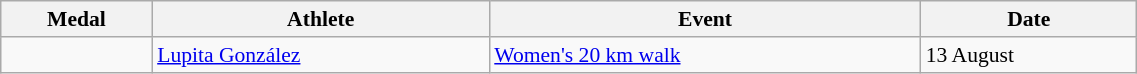<table class=wikitable style=font-size:90% width=60%>
<tr>
<th>Medal</th>
<th>Athlete</th>
<th>Event</th>
<th>Date</th>
</tr>
<tr>
<td></td>
<td><a href='#'>Lupita González</a></td>
<td><a href='#'>Women's 20 km walk</a></td>
<td>13 August</td>
</tr>
</table>
